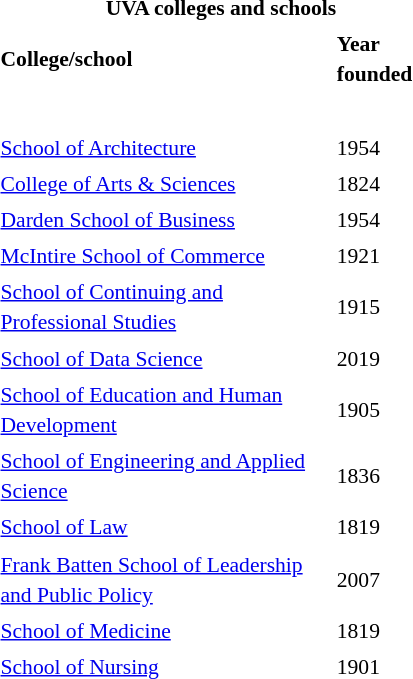<table class="toccolours" style="float:right; margin-left:1em; font-size:90%; line-height:1.4em; width:300px;">
<tr>
<th colspan="2" style="text-align: center;">UVA colleges and schools</th>
</tr>
<tr>
<td><strong>College/school</strong></td>
<td><strong>Year founded</strong></td>
</tr>
<tr>
<td colspan="2"><br></td>
</tr>
<tr>
<td><a href='#'>School of Architecture</a></td>
<td>1954</td>
</tr>
<tr>
<td><a href='#'>College of Arts & Sciences</a></td>
<td>1824</td>
</tr>
<tr>
<td><a href='#'>Darden School of Business</a></td>
<td>1954</td>
</tr>
<tr>
<td><a href='#'>McIntire School of Commerce</a></td>
<td>1921</td>
</tr>
<tr>
<td><a href='#'>School of Continuing and Professional Studies</a></td>
<td>1915</td>
</tr>
<tr>
<td><a href='#'>School of Data Science</a></td>
<td>2019</td>
</tr>
<tr>
<td><a href='#'>School of Education and Human Development</a></td>
<td>1905</td>
</tr>
<tr>
<td><a href='#'>School of Engineering and Applied Science</a></td>
<td>1836</td>
</tr>
<tr>
<td><a href='#'>School of Law</a></td>
<td>1819</td>
</tr>
<tr>
<td><a href='#'>Frank Batten School of Leadership and Public Policy</a></td>
<td>2007</td>
</tr>
<tr>
<td><a href='#'>School of Medicine</a></td>
<td>1819</td>
</tr>
<tr>
<td><a href='#'>School of Nursing</a></td>
<td>1901</td>
</tr>
</table>
